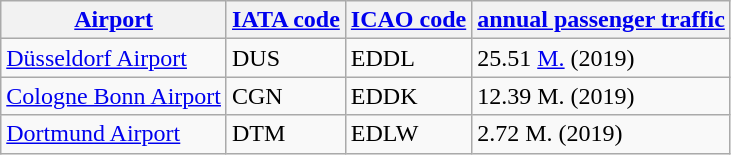<table class="wikitable">
<tr>
<th valign=bottom><a href='#'>Airport</a></th>
<th valign=bottom><a href='#'>IATA code</a></th>
<th valign=bottom><a href='#'>ICAO code</a></th>
<th valign=bottom><a href='#'>annual passenger traffic</a></th>
</tr>
<tr>
<td><a href='#'>Düsseldorf Airport</a></td>
<td>DUS</td>
<td>EDDL</td>
<td>25.51 <a href='#'>M.</a> (2019)</td>
</tr>
<tr>
<td><a href='#'>Cologne Bonn Airport</a></td>
<td>CGN</td>
<td>EDDK</td>
<td>12.39 M. (2019)</td>
</tr>
<tr>
<td><a href='#'>Dortmund Airport</a></td>
<td>DTM</td>
<td>EDLW</td>
<td>2.72 M. (2019)</td>
</tr>
</table>
